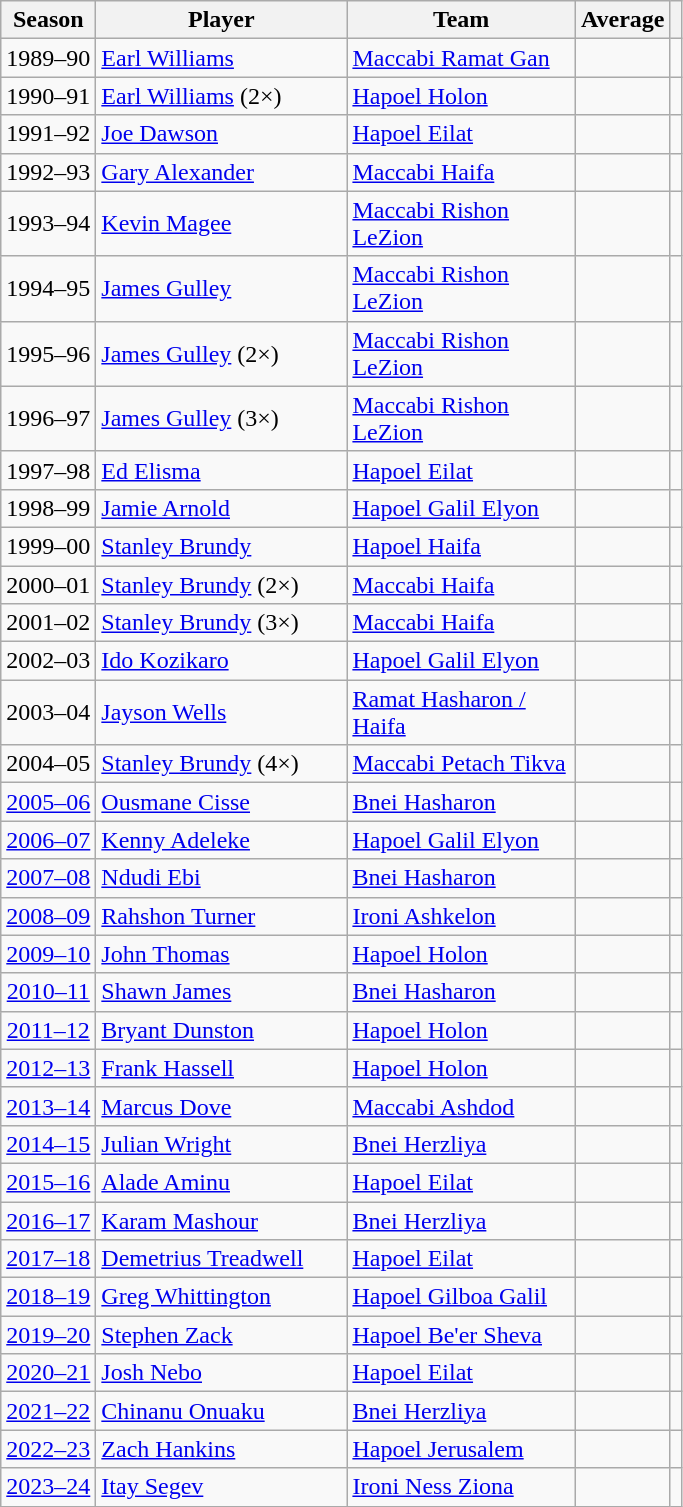<table class="wikitable sortable" style="text-align: left;">
<tr>
<th>Season</th>
<th style="text-align:center;width:160px;">Player</th>
<th style="text-align:center;width:145px;">Team</th>
<th>Average</th>
<th style="text-align:center;"></th>
</tr>
<tr>
<td align="center">1989–90</td>
<td> <a href='#'>Earl Williams</a></td>
<td><a href='#'>Maccabi Ramat Gan</a></td>
<td></td>
<td style="text-align:center;"></td>
</tr>
<tr>
<td align="center">1990–91</td>
<td> <a href='#'>Earl Williams</a> (2×)</td>
<td><a href='#'>Hapoel Holon</a></td>
<td></td>
<td style="text-align:center;"></td>
</tr>
<tr>
<td align="center">1991–92</td>
<td> <a href='#'>Joe Dawson</a></td>
<td><a href='#'>Hapoel Eilat</a></td>
<td></td>
<td style="text-align:center;"></td>
</tr>
<tr>
<td align="center">1992–93</td>
<td> <a href='#'>Gary Alexander</a></td>
<td><a href='#'>Maccabi Haifa</a></td>
<td></td>
<td style="text-align:center;"></td>
</tr>
<tr>
<td align="center">1993–94</td>
<td> <a href='#'>Kevin Magee</a></td>
<td><a href='#'>Maccabi Rishon LeZion</a></td>
<td></td>
<td style="text-align:center;"></td>
</tr>
<tr>
<td align="center">1994–95</td>
<td> <a href='#'>James Gulley</a></td>
<td><a href='#'>Maccabi Rishon LeZion</a></td>
<td></td>
<td style="text-align:center;"></td>
</tr>
<tr>
<td align="center">1995–96</td>
<td> <a href='#'>James Gulley</a> (2×)</td>
<td><a href='#'>Maccabi Rishon LeZion</a></td>
<td></td>
<td style="text-align:center;"></td>
</tr>
<tr>
<td align="center">1996–97</td>
<td> <a href='#'>James Gulley</a> (3×)</td>
<td><a href='#'>Maccabi Rishon LeZion</a></td>
<td></td>
<td style="text-align:center;"></td>
</tr>
<tr>
<td align="center">1997–98</td>
<td> <a href='#'>Ed Elisma</a></td>
<td><a href='#'>Hapoel Eilat</a></td>
<td></td>
<td style="text-align:center;"></td>
</tr>
<tr>
<td align="center">1998–99</td>
<td> <a href='#'>Jamie Arnold</a></td>
<td><a href='#'>Hapoel Galil Elyon</a></td>
<td></td>
<td style="text-align:center;"></td>
</tr>
<tr>
<td align="center">1999–00</td>
<td> <a href='#'>Stanley Brundy</a></td>
<td><a href='#'>Hapoel Haifa</a></td>
<td></td>
<td style="text-align:center;"></td>
</tr>
<tr>
<td align="center">2000–01</td>
<td> <a href='#'>Stanley Brundy</a> (2×)</td>
<td><a href='#'>Maccabi Haifa</a></td>
<td></td>
<td style="text-align:center;"></td>
</tr>
<tr>
<td align="center">2001–02</td>
<td> <a href='#'>Stanley Brundy</a> (3×)</td>
<td><a href='#'>Maccabi Haifa</a></td>
<td></td>
<td style="text-align:center;"></td>
</tr>
<tr>
<td align="center">2002–03</td>
<td> <a href='#'>Ido Kozikaro</a></td>
<td><a href='#'>Hapoel Galil Elyon</a></td>
<td></td>
<td style="text-align:center;"></td>
</tr>
<tr>
<td align="center">2003–04</td>
<td> <a href='#'>Jayson Wells</a></td>
<td><a href='#'>Ramat Hasharon / Haifa</a></td>
<td></td>
<td style="text-align:center;"></td>
</tr>
<tr>
<td align="center">2004–05</td>
<td> <a href='#'>Stanley Brundy</a> (4×)</td>
<td><a href='#'>Maccabi Petach Tikva</a></td>
<td></td>
<td style="text-align:center;"></td>
</tr>
<tr>
<td align="center"><a href='#'>2005–06</a></td>
<td> <a href='#'>Ousmane Cisse</a></td>
<td><a href='#'>Bnei Hasharon</a></td>
<td></td>
<td style="text-align:center;"></td>
</tr>
<tr>
<td align="center"><a href='#'>2006–07</a></td>
<td> <a href='#'>Kenny Adeleke</a></td>
<td><a href='#'>Hapoel Galil Elyon</a></td>
<td></td>
<td style="text-align:center;"></td>
</tr>
<tr>
<td align="center"><a href='#'>2007–08</a></td>
<td> <a href='#'>Ndudi Ebi</a></td>
<td><a href='#'>Bnei Hasharon</a></td>
<td></td>
<td style="text-align:center;"></td>
</tr>
<tr>
<td align="center"><a href='#'>2008–09</a></td>
<td> <a href='#'>Rahshon Turner</a></td>
<td><a href='#'>Ironi Ashkelon</a></td>
<td></td>
<td style="text-align:center;"></td>
</tr>
<tr>
<td align="center"><a href='#'>2009–10</a></td>
<td> <a href='#'>John Thomas</a></td>
<td><a href='#'>Hapoel Holon</a></td>
<td></td>
<td style="text-align:center;"></td>
</tr>
<tr>
<td align="center"><a href='#'>2010–11</a></td>
<td> <a href='#'>Shawn James</a></td>
<td><a href='#'>Bnei Hasharon</a></td>
<td></td>
<td style="text-align:center;"></td>
</tr>
<tr>
<td align="center"><a href='#'>2011–12</a></td>
<td> <a href='#'>Bryant Dunston</a></td>
<td><a href='#'>Hapoel Holon</a></td>
<td></td>
<td style="text-align:center;"></td>
</tr>
<tr>
<td align="center"><a href='#'>2012–13</a></td>
<td> <a href='#'>Frank Hassell</a></td>
<td><a href='#'>Hapoel Holon</a></td>
<td></td>
<td style="text-align:center;"></td>
</tr>
<tr>
<td align="center"><a href='#'>2013–14</a></td>
<td> <a href='#'>Marcus Dove</a></td>
<td><a href='#'>Maccabi Ashdod</a></td>
<td></td>
<td style="text-align:center;"></td>
</tr>
<tr>
<td align="center"><a href='#'>2014–15</a></td>
<td> <a href='#'>Julian Wright</a></td>
<td><a href='#'>Bnei Herzliya</a></td>
<td></td>
<td style="text-align:center;"></td>
</tr>
<tr>
<td align="center"><a href='#'>2015–16</a></td>
<td> <a href='#'>Alade Aminu</a></td>
<td><a href='#'>Hapoel Eilat</a></td>
<td></td>
<td style="text-align:center;"></td>
</tr>
<tr>
<td align="center"><a href='#'>2016–17</a></td>
<td> <a href='#'>Karam Mashour</a></td>
<td><a href='#'>Bnei Herzliya</a></td>
<td></td>
<td style="text-align:center;"></td>
</tr>
<tr>
<td align="center"><a href='#'>2017–18</a></td>
<td> <a href='#'>Demetrius Treadwell</a></td>
<td><a href='#'>Hapoel Eilat</a></td>
<td></td>
<td style="text-align:center;"></td>
</tr>
<tr>
<td align="center"><a href='#'>2018–19</a></td>
<td> <a href='#'>Greg Whittington</a></td>
<td><a href='#'>Hapoel Gilboa Galil</a></td>
<td></td>
<td style="text-align:center;"></td>
</tr>
<tr>
<td align="center"><a href='#'>2019–20</a></td>
<td> <a href='#'>Stephen Zack</a></td>
<td><a href='#'>Hapoel Be'er Sheva</a></td>
<td></td>
<td style="text-align:center;"></td>
</tr>
<tr>
<td align="center"><a href='#'>2020–21</a></td>
<td> <a href='#'>Josh Nebo</a></td>
<td><a href='#'>Hapoel Eilat</a></td>
<td></td>
<td style="text-align:center;"></td>
</tr>
<tr>
<td align="center"><a href='#'>2021–22</a></td>
<td> <a href='#'>Chinanu Onuaku</a></td>
<td><a href='#'>Bnei Herzliya</a></td>
<td></td>
<td style="text-align:center;"></td>
</tr>
<tr>
<td align="center"><a href='#'>2022–23</a></td>
<td> <a href='#'>Zach Hankins</a></td>
<td><a href='#'>Hapoel Jerusalem</a></td>
<td></td>
<td style="text-align:center;"></td>
</tr>
<tr>
<td align="center"><a href='#'>2023–24</a></td>
<td> <a href='#'>Itay Segev</a></td>
<td><a href='#'>Ironi Ness Ziona</a></td>
<td></td>
<td style="text-align:center;"></td>
</tr>
</table>
